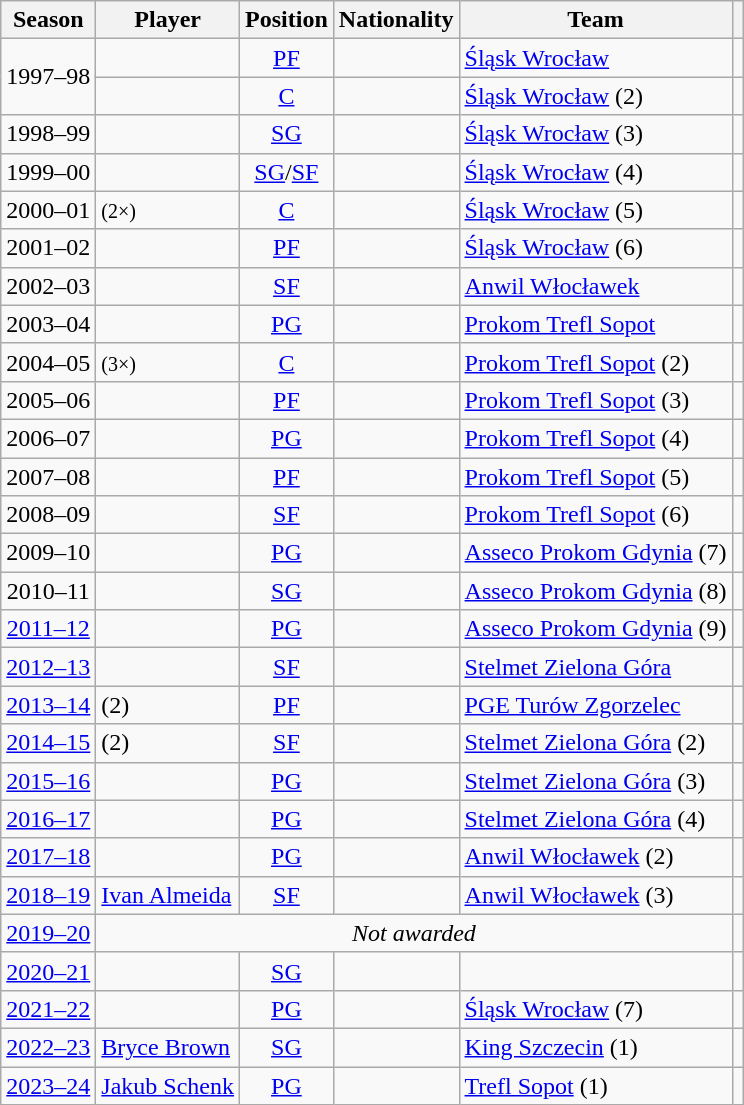<table class="wikitable plainrowheaders sortable" summary="Year (sortable), Player (sortable), Position (sortable), Nationality (sortable) and Team (sortable)">
<tr>
<th scope="col">Season</th>
<th scope="col">Player</th>
<th scope="col">Position</th>
<th scope="col">Nationality</th>
<th scope="col">Team</th>
<th scope="col" class=unsortable></th>
</tr>
<tr>
<td rowspan=2 align=center>1997–98</td>
<td></td>
<td align=center><a href='#'>PF</a></td>
<td></td>
<td><a href='#'>Śląsk Wrocław</a></td>
<td align=center></td>
</tr>
<tr>
<td></td>
<td align=center><a href='#'>C</a></td>
<td></td>
<td><a href='#'>Śląsk Wrocław</a> (2)</td>
<td align=center></td>
</tr>
<tr>
<td align=center>1998–99</td>
<td></td>
<td align=center><a href='#'>SG</a></td>
<td></td>
<td><a href='#'>Śląsk Wrocław</a> (3)</td>
<td align=center></td>
</tr>
<tr>
<td align=center>1999–00</td>
<td></td>
<td align=center><a href='#'>SG</a>/<a href='#'>SF</a></td>
<td></td>
<td><a href='#'>Śląsk Wrocław</a> (4)</td>
<td align=center></td>
</tr>
<tr>
<td align=center>2000–01</td>
<td> <small>(2×)</small></td>
<td align=center><a href='#'>C</a></td>
<td></td>
<td><a href='#'>Śląsk Wrocław</a> (5)</td>
<td align=center></td>
</tr>
<tr>
<td align=center>2001–02</td>
<td></td>
<td align=center><a href='#'>PF</a></td>
<td></td>
<td><a href='#'>Śląsk Wrocław</a> (6)</td>
<td align=center></td>
</tr>
<tr>
<td align=center>2002–03</td>
<td></td>
<td align=center><a href='#'>SF</a></td>
<td></td>
<td><a href='#'>Anwil Włocławek</a></td>
<td align=center></td>
</tr>
<tr>
<td align=center>2003–04</td>
<td></td>
<td align=center><a href='#'>PG</a></td>
<td></td>
<td><a href='#'>Prokom Trefl Sopot</a></td>
<td align=center></td>
</tr>
<tr>
<td align=center>2004–05</td>
<td> <small>(3×)</small></td>
<td align=center><a href='#'>C</a></td>
<td></td>
<td><a href='#'>Prokom Trefl Sopot</a> (2)</td>
<td align=center></td>
</tr>
<tr>
<td align=center>2005–06</td>
<td></td>
<td align=center><a href='#'>PF</a></td>
<td></td>
<td><a href='#'>Prokom Trefl Sopot</a> (3)</td>
<td align=center></td>
</tr>
<tr>
<td align=center>2006–07</td>
<td></td>
<td align=center><a href='#'>PG</a></td>
<td></td>
<td><a href='#'>Prokom Trefl Sopot</a> (4)</td>
<td align=center></td>
</tr>
<tr>
<td align=center>2007–08</td>
<td></td>
<td align=center><a href='#'>PF</a></td>
<td></td>
<td><a href='#'>Prokom Trefl Sopot</a> (5)</td>
<td align=center></td>
</tr>
<tr>
<td align=center>2008–09</td>
<td></td>
<td align=center><a href='#'>SF</a></td>
<td></td>
<td><a href='#'>Prokom Trefl Sopot</a> (6)</td>
<td align=center></td>
</tr>
<tr>
<td align=center>2009–10</td>
<td></td>
<td align=center><a href='#'>PG</a></td>
<td></td>
<td><a href='#'>Asseco Prokom Gdynia</a> (7)</td>
<td align=center></td>
</tr>
<tr>
<td align=center>2010–11</td>
<td></td>
<td align=center><a href='#'>SG</a></td>
<td></td>
<td><a href='#'>Asseco Prokom Gdynia</a> (8)</td>
<td align=center></td>
</tr>
<tr>
<td align=center><a href='#'>2011–12</a></td>
<td></td>
<td align=center><a href='#'>PG</a></td>
<td></td>
<td><a href='#'>Asseco Prokom Gdynia</a> (9)</td>
<td align=center></td>
</tr>
<tr>
<td align=center><a href='#'>2012–13</a></td>
<td></td>
<td align=center><a href='#'>SF</a></td>
<td></td>
<td><a href='#'>Stelmet Zielona Góra</a></td>
<td align=center></td>
</tr>
<tr>
<td align=center><a href='#'>2013–14</a></td>
<td> (2)</td>
<td align=center><a href='#'>PF</a></td>
<td></td>
<td><a href='#'>PGE Turów Zgorzelec</a></td>
<td align=center></td>
</tr>
<tr>
<td align=center><a href='#'>2014–15</a></td>
<td> (2)</td>
<td align=center><a href='#'>SF</a></td>
<td></td>
<td><a href='#'>Stelmet Zielona Góra</a> (2)</td>
<td></td>
</tr>
<tr>
<td align=center><a href='#'>2015–16</a></td>
<td></td>
<td align=center><a href='#'>PG</a></td>
<td></td>
<td><a href='#'>Stelmet Zielona Góra</a> (3)</td>
<td></td>
</tr>
<tr>
<td align=center><a href='#'>2016–17</a></td>
<td></td>
<td align=center><a href='#'>PG</a></td>
<td></td>
<td><a href='#'>Stelmet Zielona Góra</a> (4)</td>
<td></td>
</tr>
<tr>
<td align=center><a href='#'>2017–18</a></td>
<td></td>
<td align=center><a href='#'>PG</a></td>
<td></td>
<td><a href='#'>Anwil Włocławek</a> (2)</td>
<td></td>
</tr>
<tr>
<td align=center><a href='#'>2018–19</a></td>
<td><a href='#'>Ivan Almeida</a></td>
<td align=center><a href='#'>SF</a></td>
<td><br></td>
<td><a href='#'>Anwil Włocławek</a> (3)</td>
<td align=center></td>
</tr>
<tr>
<td align=center><a href='#'>2019–20</a></td>
<td align=center colspan=4><em>Not awarded</em> </td>
<td></td>
</tr>
<tr>
<td align=center><a href='#'>2020–21</a></td>
<td></td>
<td align=center><a href='#'>SG</a></td>
<td></td>
<td></td>
<td></td>
</tr>
<tr>
<td align=center><a href='#'>2021–22</a></td>
<td></td>
<td align=center><a href='#'>PG</a></td>
<td></td>
<td><a href='#'>Śląsk Wrocław</a> (7)</td>
<td></td>
</tr>
<tr>
<td align=center><a href='#'>2022–23</a></td>
<td><a href='#'>Bryce Brown</a></td>
<td align=center><a href='#'>SG</a></td>
<td></td>
<td><a href='#'>King Szczecin</a> (1)</td>
<td></td>
</tr>
<tr>
<td align=center><a href='#'>2023–24</a></td>
<td><a href='#'>Jakub Schenk</a></td>
<td align=center><a href='#'>PG</a></td>
<td></td>
<td><a href='#'>Trefl Sopot</a> (1)</td>
<td></td>
</tr>
</table>
